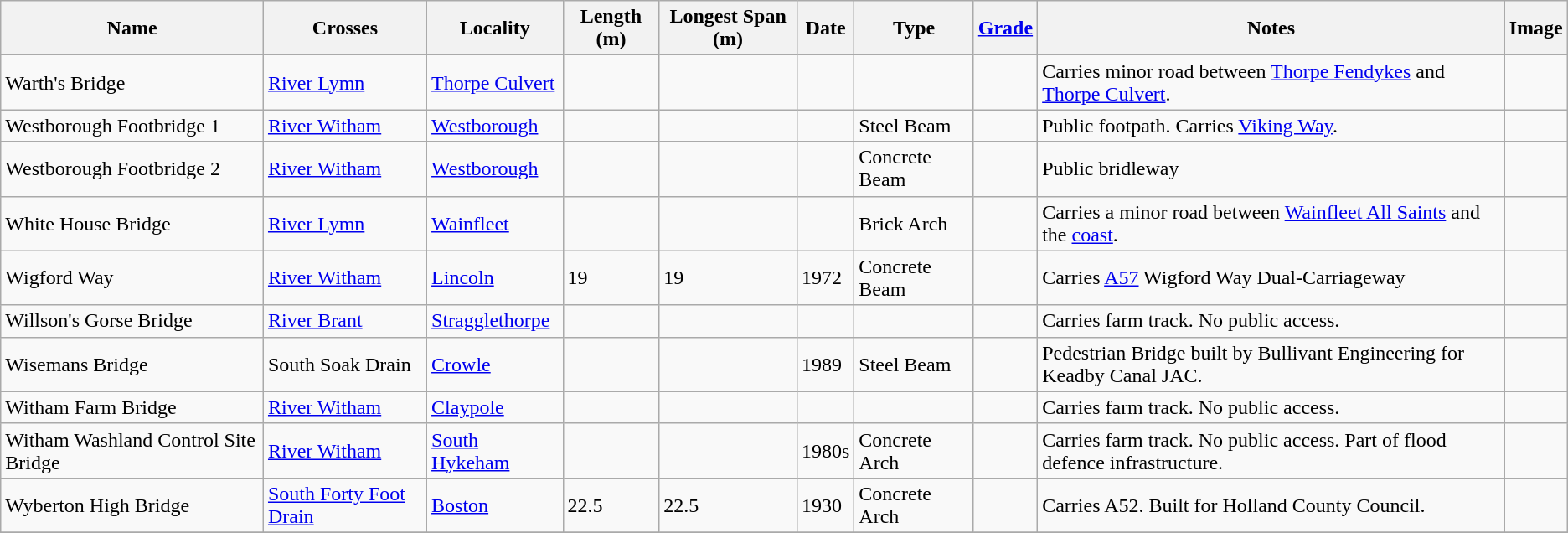<table class="wikitable sortable">
<tr>
<th>Name</th>
<th>Crosses</th>
<th>Locality</th>
<th>Length (m)</th>
<th>Longest Span (m)</th>
<th>Date</th>
<th>Type</th>
<th><a href='#'>Grade</a></th>
<th class="unsortable">Notes</th>
<th class="unsortable">Image</th>
</tr>
<tr>
<td>Warth's Bridge</td>
<td><a href='#'>River Lymn</a></td>
<td><a href='#'>Thorpe Culvert</a></td>
<td></td>
<td></td>
<td></td>
<td></td>
<td></td>
<td>Carries minor road between <a href='#'>Thorpe Fendykes</a> and <a href='#'>Thorpe Culvert</a>.</td>
<td></td>
</tr>
<tr>
<td>Westborough Footbridge 1</td>
<td><a href='#'>River Witham</a></td>
<td><a href='#'>Westborough</a></td>
<td></td>
<td></td>
<td></td>
<td>Steel Beam</td>
<td></td>
<td>Public footpath. Carries <a href='#'>Viking Way</a>.</td>
<td></td>
</tr>
<tr>
<td>Westborough Footbridge 2</td>
<td><a href='#'>River Witham</a></td>
<td><a href='#'>Westborough</a></td>
<td></td>
<td></td>
<td></td>
<td>Concrete Beam</td>
<td></td>
<td>Public bridleway</td>
<td></td>
</tr>
<tr>
<td>White House Bridge</td>
<td><a href='#'>River Lymn</a></td>
<td><a href='#'>Wainfleet</a></td>
<td></td>
<td></td>
<td></td>
<td>Brick Arch</td>
<td></td>
<td>Carries a minor road between <a href='#'>Wainfleet All Saints</a> and the <a href='#'>coast</a>.</td>
<td></td>
</tr>
<tr>
<td>Wigford Way</td>
<td><a href='#'>River Witham</a></td>
<td><a href='#'>Lincoln</a></td>
<td>19</td>
<td>19</td>
<td>1972</td>
<td>Concrete Beam</td>
<td></td>
<td>Carries <a href='#'>A57</a> Wigford Way Dual-Carriageway</td>
<td></td>
</tr>
<tr>
<td>Willson's Gorse Bridge</td>
<td><a href='#'>River Brant</a></td>
<td><a href='#'>Stragglethorpe</a></td>
<td></td>
<td></td>
<td></td>
<td></td>
<td></td>
<td>Carries farm track. No public access.</td>
<td></td>
</tr>
<tr>
<td>Wisemans Bridge</td>
<td>South Soak Drain</td>
<td><a href='#'>Crowle</a></td>
<td></td>
<td></td>
<td>1989</td>
<td>Steel Beam</td>
<td></td>
<td>Pedestrian Bridge built by Bullivant Engineering for Keadby Canal JAC.</td>
<td></td>
</tr>
<tr>
<td>Witham Farm Bridge</td>
<td><a href='#'>River Witham</a></td>
<td><a href='#'>Claypole</a></td>
<td></td>
<td></td>
<td></td>
<td></td>
<td></td>
<td>Carries farm track. No public access.</td>
<td></td>
</tr>
<tr>
<td>Witham Washland Control Site Bridge</td>
<td><a href='#'>River Witham</a></td>
<td><a href='#'>South Hykeham</a></td>
<td></td>
<td></td>
<td>1980s</td>
<td>Concrete Arch</td>
<td></td>
<td>Carries farm track. No public access. Part of flood defence infrastructure.</td>
<td></td>
</tr>
<tr>
<td>Wyberton High Bridge</td>
<td><a href='#'>South Forty Foot Drain</a></td>
<td><a href='#'>Boston</a></td>
<td>22.5</td>
<td>22.5</td>
<td>1930</td>
<td>Concrete Arch</td>
<td></td>
<td>Carries A52. Built for Holland County Council.</td>
<td></td>
</tr>
<tr>
</tr>
</table>
